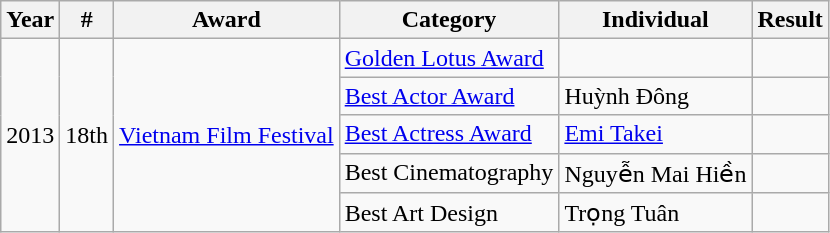<table class="wikitable">
<tr align=center>
<th>Year</th>
<th>#</th>
<th>Award</th>
<th>Category</th>
<th>Individual</th>
<th>Result</th>
</tr>
<tr>
<td rowspan=5>2013</td>
<td rowspan=5>18th</td>
<td rowspan=5><a href='#'>Vietnam Film Festival</a></td>
<td><a href='#'>Golden Lotus Award</a></td>
<td></td>
<td></td>
</tr>
<tr>
<td><a href='#'>Best Actor Award</a></td>
<td>Huỳnh Đông</td>
<td></td>
</tr>
<tr>
<td><a href='#'>Best Actress Award</a></td>
<td><a href='#'>Emi Takei</a></td>
<td></td>
</tr>
<tr>
<td>Best Cinematography</td>
<td>Nguyễn Mai Hiền</td>
<td></td>
</tr>
<tr>
<td>Best Art Design</td>
<td>Trọng Tuân</td>
<td></td>
</tr>
</table>
